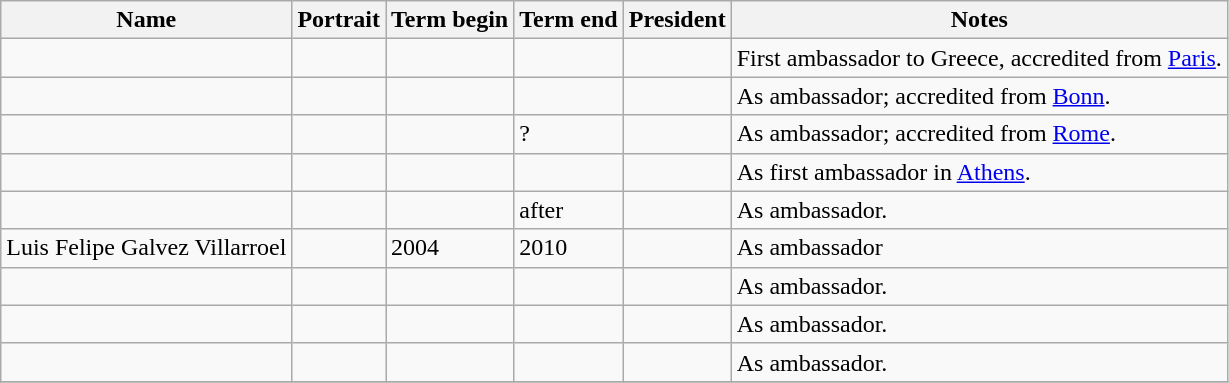<table class="wikitable sortable"  text-align:center;">
<tr>
<th>Name</th>
<th class="unsortable">Portrait</th>
<th>Term begin</th>
<th>Term end</th>
<th>President</th>
<th class="unsortable">Notes</th>
</tr>
<tr>
<td></td>
<td></td>
<td></td>
<td></td>
<td></td>
<td>First ambassador to Greece, accredited from <a href='#'>Paris</a>.</td>
</tr>
<tr>
<td></td>
<td></td>
<td></td>
<td></td>
<td></td>
<td>As ambassador; accredited from <a href='#'>Bonn</a>.</td>
</tr>
<tr>
<td></td>
<td></td>
<td></td>
<td>?</td>
<td></td>
<td>As ambassador; accredited from <a href='#'>Rome</a>.</td>
</tr>
<tr>
<td></td>
<td></td>
<td></td>
<td></td>
<td></td>
<td>As first ambassador in <a href='#'>Athens</a>.</td>
</tr>
<tr>
<td></td>
<td></td>
<td></td>
<td>after </td>
<td></td>
<td>As ambassador.</td>
</tr>
<tr>
<td>Luis Felipe Galvez Villarroel</td>
<td></td>
<td>2004</td>
<td>2010</td>
<td></td>
<td>As ambassador</td>
</tr>
<tr>
<td></td>
<td></td>
<td></td>
<td></td>
<td></td>
<td>As ambassador.</td>
</tr>
<tr>
<td></td>
<td></td>
<td></td>
<td></td>
<td></td>
<td>As ambassador.</td>
</tr>
<tr>
<td></td>
<td></td>
<td></td>
<td></td>
<td></td>
<td>As ambassador.</td>
</tr>
<tr>
</tr>
</table>
